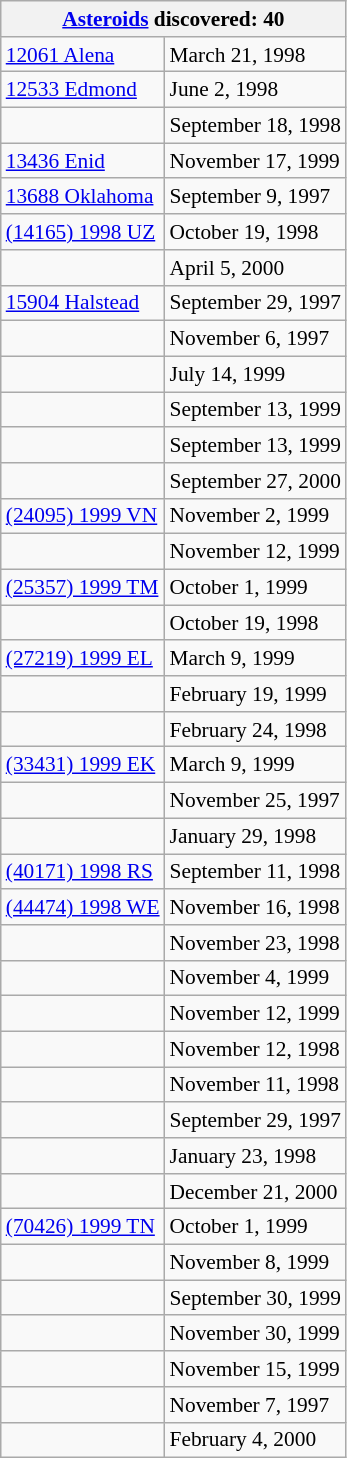<table class="wikitable collapsible floatright" style="font-size:89%">
<tr>
<th colspan="2" style="white-space: nowrap;"><a href='#'>Asteroids</a> discovered: 40</th>
</tr>
<tr>
<td><a href='#'>12061 Alena</a></td>
<td>March 21, 1998</td>
</tr>
<tr>
<td><a href='#'>12533 Edmond</a></td>
<td>June 2, 1998</td>
</tr>
<tr>
<td></td>
<td>September 18, 1998</td>
</tr>
<tr>
<td><a href='#'>13436 Enid</a></td>
<td>November 17, 1999</td>
</tr>
<tr>
<td><a href='#'>13688 Oklahoma</a></td>
<td>September 9, 1997</td>
</tr>
<tr>
<td><a href='#'>(14165) 1998 UZ</a></td>
<td>October 19, 1998</td>
</tr>
<tr>
<td></td>
<td>April 5, 2000</td>
</tr>
<tr>
<td><a href='#'>15904 Halstead</a></td>
<td>September 29, 1997</td>
</tr>
<tr>
<td></td>
<td>November 6, 1997</td>
</tr>
<tr>
<td></td>
<td>July 14, 1999</td>
</tr>
<tr>
<td></td>
<td>September 13, 1999</td>
</tr>
<tr>
<td></td>
<td>September 13, 1999</td>
</tr>
<tr>
<td></td>
<td>September 27, 2000</td>
</tr>
<tr>
<td><a href='#'>(24095) 1999 VN</a></td>
<td>November 2, 1999</td>
</tr>
<tr>
<td></td>
<td>November 12, 1999</td>
</tr>
<tr>
<td><a href='#'>(25357) 1999 TM</a></td>
<td>October 1, 1999</td>
</tr>
<tr>
<td></td>
<td>October 19, 1998</td>
</tr>
<tr>
<td><a href='#'>(27219) 1999 EL</a></td>
<td>March 9, 1999</td>
</tr>
<tr>
<td></td>
<td>February 19, 1999</td>
</tr>
<tr>
<td></td>
<td>February 24, 1998</td>
</tr>
<tr>
<td><a href='#'>(33431) 1999 EK</a></td>
<td>March 9, 1999</td>
</tr>
<tr>
<td></td>
<td>November 25, 1997</td>
</tr>
<tr>
<td></td>
<td>January 29, 1998</td>
</tr>
<tr>
<td><a href='#'>(40171) 1998 RS</a></td>
<td>September 11, 1998</td>
</tr>
<tr>
<td><a href='#'>(44474) 1998 WE</a></td>
<td>November 16, 1998</td>
</tr>
<tr>
<td></td>
<td>November 23, 1998</td>
</tr>
<tr>
<td></td>
<td>November 4, 1999</td>
</tr>
<tr>
<td></td>
<td>November 12, 1999</td>
</tr>
<tr>
<td></td>
<td>November 12, 1998</td>
</tr>
<tr>
<td></td>
<td>November 11, 1998</td>
</tr>
<tr>
<td></td>
<td>September 29, 1997</td>
</tr>
<tr>
<td></td>
<td>January 23, 1998</td>
</tr>
<tr>
<td></td>
<td>December 21, 2000</td>
</tr>
<tr>
<td><a href='#'>(70426) 1999 TN</a></td>
<td>October 1, 1999</td>
</tr>
<tr>
<td></td>
<td>November 8, 1999</td>
</tr>
<tr>
<td></td>
<td>September 30, 1999</td>
</tr>
<tr>
<td></td>
<td>November 30, 1999</td>
</tr>
<tr>
<td></td>
<td>November 15, 1999</td>
</tr>
<tr>
<td></td>
<td>November 7, 1997</td>
</tr>
<tr>
<td></td>
<td>February 4, 2000</td>
</tr>
</table>
